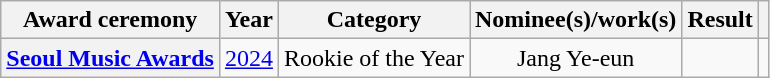<table class="wikitable sortable plainrowheaders" style="text-align:center">
<tr>
<th scope="col">Award ceremony</th>
<th scope="col">Year</th>
<th scope="col">Category</th>
<th scope="col">Nominee(s)/work(s)</th>
<th scope="col">Result</th>
<th scope="col" class="unsortable"></th>
</tr>
<tr>
<th scope="row" rowspan="1"><a href='#'>Seoul Music Awards</a></th>
<td rowspan="1"><a href='#'>2024</a></td>
<td>Rookie of the Year</td>
<td>Jang Ye-eun</td>
<td></td>
<td rowspan="1"></td>
</tr>
</table>
